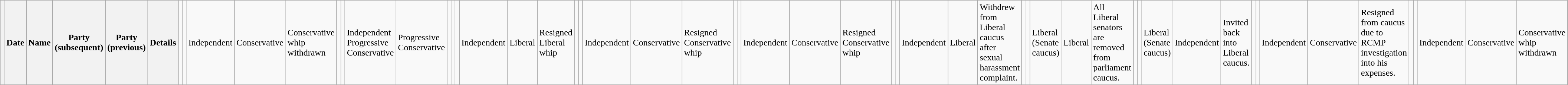<table class="sortable wikitable">
<tr>
<th class="unsortable"></th>
<th>Date</th>
<th>Name</th>
<th>Party (subsequent)</th>
<th>Party (previous)</th>
<th class="unsortable">Details<br></th>
<td></td>
<td></td>
<td>Independent</td>
<td>Conservative</td>
<td>Conservative whip withdrawn<br></td>
<td></td>
<td></td>
<td>Independent Progressive Conservative</td>
<td>Progressive Conservative</td>
<td><br></td>
<td></td>
<td></td>
<td>Independent</td>
<td>Liberal</td>
<td>Resigned Liberal whip<br></td>
<td></td>
<td></td>
<td>Independent</td>
<td>Conservative</td>
<td>Resigned Conservative whip<br></td>
<td></td>
<td></td>
<td>Independent</td>
<td>Conservative</td>
<td>Resigned Conservative whip<br></td>
<td></td>
<td></td>
<td>Independent</td>
<td>Liberal</td>
<td>Withdrew from Liberal caucus after sexual harassment complaint.<br></td>
<td></td>
<td></td>
<td>Liberal (Senate caucus)</td>
<td>Liberal</td>
<td>All Liberal senators are removed from parliament caucus.<br></td>
<td></td>
<td></td>
<td>Liberal (Senate caucus)</td>
<td>Independent</td>
<td>Invited back into Liberal caucus.<br></td>
<td></td>
<td></td>
<td>Independent</td>
<td>Conservative</td>
<td>Resigned from caucus due to RCMP investigation into his expenses.<br></td>
<td></td>
<td></td>
<td>Independent</td>
<td>Conservative</td>
<td>Conservative whip withdrawn</td>
</tr>
</table>
